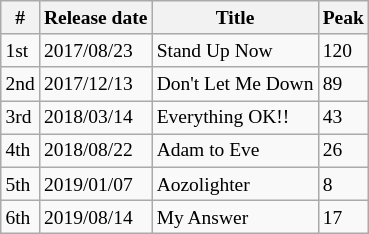<table class=wikitable style="font-size:small">
<tr>
<th>#</th>
<th>Release date</th>
<th>Title</th>
<th>Peak</th>
</tr>
<tr>
<td>1st</td>
<td>2017/08/23</td>
<td>Stand Up Now</td>
<td>120</td>
</tr>
<tr>
<td>2nd</td>
<td>2017/12/13</td>
<td>Don't Let Me Down</td>
<td>89</td>
</tr>
<tr>
<td>3rd</td>
<td>2018/03/14</td>
<td>Everything OK!!</td>
<td>43</td>
</tr>
<tr>
<td>4th</td>
<td>2018/08/22</td>
<td>Adam to Eve</td>
<td>26</td>
</tr>
<tr>
<td>5th</td>
<td>2019/01/07</td>
<td>Aozolighter</td>
<td>8</td>
</tr>
<tr>
<td>6th</td>
<td>2019/08/14</td>
<td>My Answer</td>
<td>17</td>
</tr>
</table>
